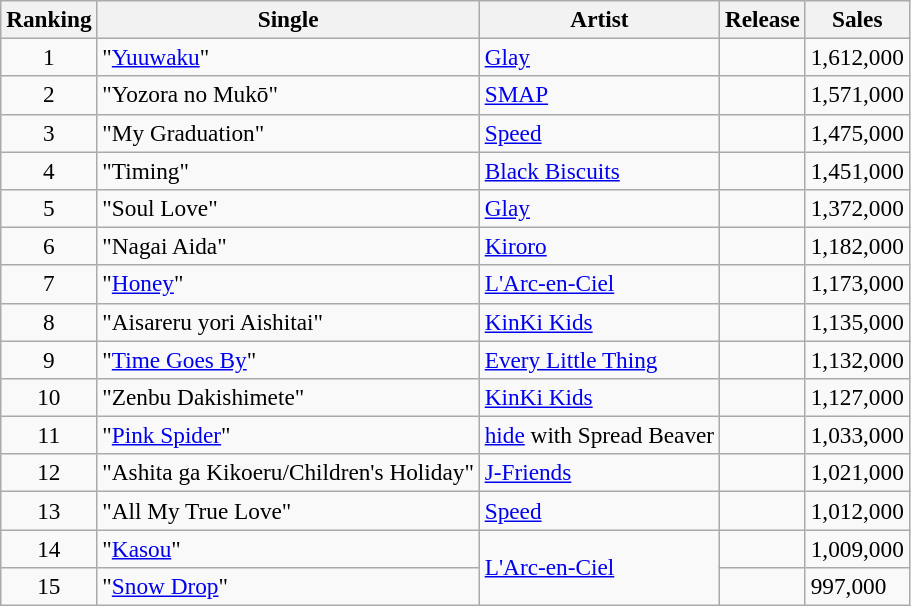<table class="wikitable sortable" style="font-size:97%;">
<tr>
<th>Ranking</th>
<th>Single</th>
<th>Artist</th>
<th>Release</th>
<th>Sales</th>
</tr>
<tr>
<td align="center">1</td>
<td>"<a href='#'>Yuuwaku</a>"</td>
<td><a href='#'>Glay</a></td>
<td></td>
<td>1,612,000</td>
</tr>
<tr>
<td align="center">2</td>
<td>"Yozora no Mukō"</td>
<td><a href='#'>SMAP</a></td>
<td></td>
<td>1,571,000</td>
</tr>
<tr>
<td align="center">3</td>
<td>"My Graduation"</td>
<td><a href='#'>Speed</a></td>
<td></td>
<td>1,475,000</td>
</tr>
<tr>
<td align="center">4</td>
<td>"Timing"</td>
<td><a href='#'>Black Biscuits</a></td>
<td></td>
<td>1,451,000</td>
</tr>
<tr>
<td align="center">5</td>
<td>"Soul Love"</td>
<td><a href='#'>Glay</a></td>
<td></td>
<td>1,372,000</td>
</tr>
<tr>
<td align="center">6</td>
<td>"Nagai Aida"</td>
<td><a href='#'>Kiroro</a></td>
<td></td>
<td>1,182,000</td>
</tr>
<tr>
<td align="center">7</td>
<td>"<a href='#'>Honey</a>"</td>
<td><a href='#'>L'Arc-en-Ciel</a></td>
<td></td>
<td>1,173,000</td>
</tr>
<tr>
<td align="center">8</td>
<td>"Aisareru yori Aishitai"</td>
<td><a href='#'>KinKi Kids</a></td>
<td></td>
<td>1,135,000</td>
</tr>
<tr>
<td align="center">9</td>
<td>"<a href='#'>Time Goes By</a>"</td>
<td><a href='#'>Every Little Thing</a></td>
<td></td>
<td>1,132,000</td>
</tr>
<tr>
<td align="center">10</td>
<td>"Zenbu Dakishimete"</td>
<td><a href='#'>KinKi Kids</a></td>
<td></td>
<td>1,127,000</td>
</tr>
<tr>
<td align="center">11</td>
<td>"<a href='#'>Pink Spider</a>"</td>
<td><a href='#'>hide</a> with Spread Beaver</td>
<td></td>
<td>1,033,000</td>
</tr>
<tr>
<td align="center">12</td>
<td>"Ashita ga Kikoeru/Children's Holiday"</td>
<td><a href='#'>J-Friends</a></td>
<td></td>
<td>1,021,000</td>
</tr>
<tr>
<td align="center">13</td>
<td>"All My True Love"</td>
<td><a href='#'>Speed</a></td>
<td></td>
<td>1,012,000</td>
</tr>
<tr>
<td align="center">14</td>
<td>"<a href='#'>Kasou</a>"</td>
<td rowspan="2"><a href='#'>L'Arc-en-Ciel</a></td>
<td></td>
<td>1,009,000</td>
</tr>
<tr>
<td align="center">15</td>
<td>"<a href='#'>Snow Drop</a>"</td>
<td></td>
<td>997,000</td>
</tr>
</table>
